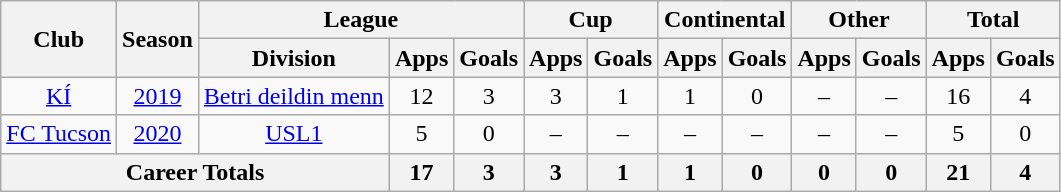<table class="wikitable" style="text-align:center;">
<tr>
<th rowspan="2">Club</th>
<th rowspan="2">Season</th>
<th colspan="3">League</th>
<th colspan="2">Cup</th>
<th colspan="2">Continental</th>
<th colspan="2">Other</th>
<th colspan="2">Total</th>
</tr>
<tr>
<th>Division</th>
<th>Apps</th>
<th>Goals</th>
<th>Apps</th>
<th>Goals</th>
<th>Apps</th>
<th>Goals</th>
<th>Apps</th>
<th>Goals</th>
<th>Apps</th>
<th>Goals</th>
</tr>
<tr>
<td><a href='#'>KÍ</a></td>
<td><a href='#'>2019</a></td>
<td><a href='#'>Betri deildin menn</a></td>
<td>12</td>
<td>3</td>
<td>3</td>
<td>1</td>
<td>1</td>
<td>0</td>
<td>–</td>
<td>–</td>
<td>16</td>
<td>4</td>
</tr>
<tr>
<td><a href='#'>FC Tucson</a></td>
<td><a href='#'>2020</a></td>
<td><a href='#'>USL1</a></td>
<td>5</td>
<td>0</td>
<td>–</td>
<td>–</td>
<td>–</td>
<td>–</td>
<td>–</td>
<td>–</td>
<td>5</td>
<td>0</td>
</tr>
<tr>
<th colspan="3">Career Totals</th>
<th>17</th>
<th>3</th>
<th>3</th>
<th>1</th>
<th>1</th>
<th>0</th>
<th>0</th>
<th>0</th>
<th>21</th>
<th>4</th>
</tr>
</table>
